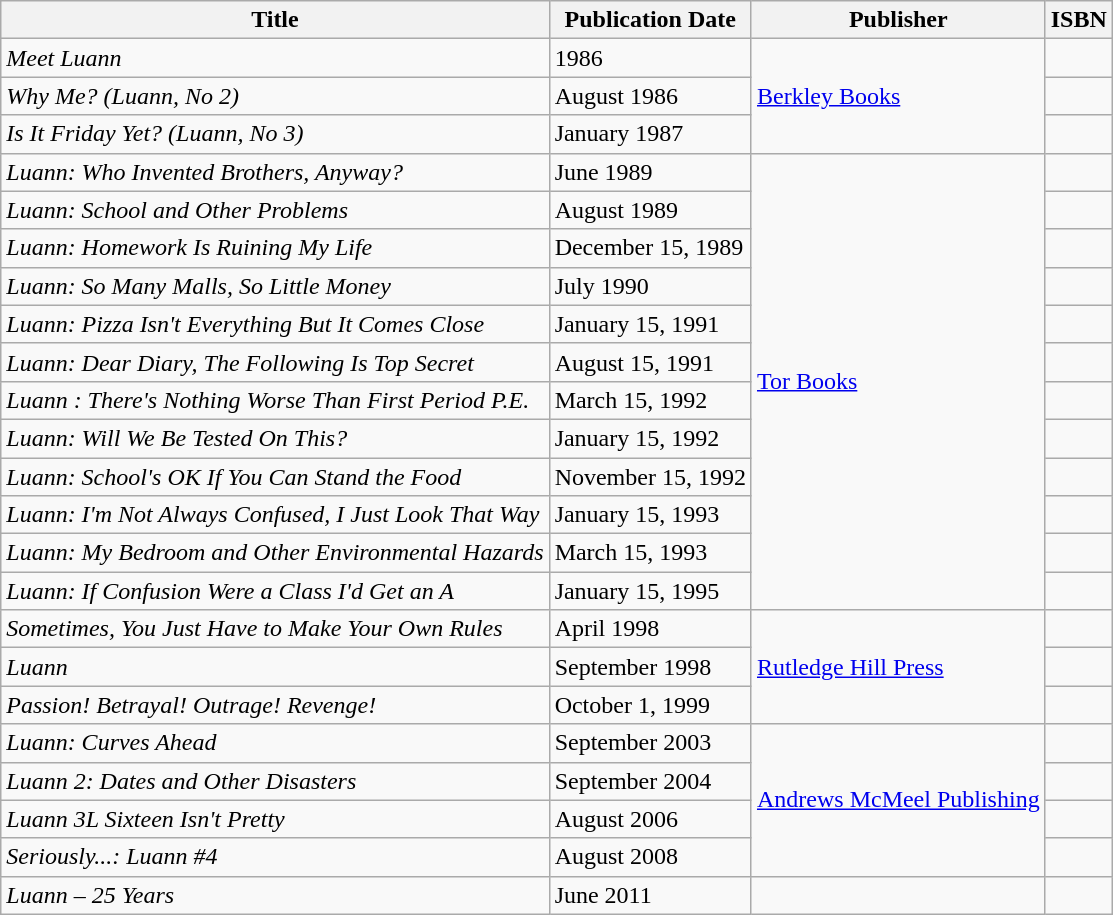<table class="wikitable">
<tr>
<th>Title</th>
<th>Publication Date</th>
<th>Publisher</th>
<th>ISBN</th>
</tr>
<tr>
<td><em>Meet Luann</em></td>
<td>1986</td>
<td rowspan="3"><a href='#'>Berkley Books</a></td>
<td></td>
</tr>
<tr>
<td><em>Why Me? (Luann, No 2)</em></td>
<td>August 1986</td>
<td></td>
</tr>
<tr>
<td><em>Is It Friday Yet? (Luann, No 3)</em></td>
<td>January 1987</td>
<td></td>
</tr>
<tr>
<td><em>Luann: Who Invented Brothers, Anyway?</em></td>
<td>June 1989</td>
<td rowspan="12"><a href='#'>Tor Books</a></td>
<td></td>
</tr>
<tr>
<td><em>Luann: School and Other Problems</em></td>
<td>August 1989</td>
<td></td>
</tr>
<tr>
<td><em>Luann: Homework Is Ruining My Life</em></td>
<td>December 15, 1989</td>
<td></td>
</tr>
<tr>
<td><em>Luann: So Many Malls, So Little Money</em></td>
<td>July 1990</td>
<td></td>
</tr>
<tr>
<td><em>Luann: Pizza Isn't Everything But It Comes Close</em></td>
<td>January 15, 1991</td>
<td></td>
</tr>
<tr>
<td><em>Luann: Dear Diary, The Following Is Top Secret</em></td>
<td>August 15, 1991</td>
<td></td>
</tr>
<tr>
<td><em>Luann : There's Nothing Worse Than First Period P.E.</em></td>
<td>March 15, 1992</td>
<td></td>
</tr>
<tr>
<td><em>Luann: Will We Be Tested On This?</em></td>
<td>January 15, 1992</td>
<td></td>
</tr>
<tr>
<td><em>Luann: School's OK If You Can Stand the Food</em></td>
<td>November 15, 1992</td>
<td></td>
</tr>
<tr>
<td><em>Luann: I'm Not Always Confused, I Just Look That Way</em></td>
<td>January 15, 1993</td>
<td></td>
</tr>
<tr>
<td><em>Luann: My Bedroom and Other Environmental Hazards</em></td>
<td>March 15, 1993</td>
<td></td>
</tr>
<tr>
<td><em>Luann: If Confusion Were a Class I'd Get an A</em></td>
<td>January 15, 1995</td>
<td></td>
</tr>
<tr>
<td><em>Sometimes, You Just Have to Make Your Own Rules</em></td>
<td>April 1998</td>
<td rowspan="3"><a href='#'>Rutledge Hill Press</a></td>
<td></td>
</tr>
<tr>
<td><em>Luann</em></td>
<td>September 1998</td>
<td></td>
</tr>
<tr>
<td><em>Passion! Betrayal! Outrage! Revenge!</em></td>
<td>October 1, 1999</td>
<td></td>
</tr>
<tr>
<td><em>Luann: Curves Ahead</em></td>
<td>September 2003</td>
<td rowspan="4"><a href='#'>Andrews McMeel Publishing</a></td>
<td></td>
</tr>
<tr>
<td><em>Luann 2: Dates and Other Disasters</em></td>
<td>September 2004</td>
<td></td>
</tr>
<tr>
<td><em>Luann 3L Sixteen Isn't Pretty</em></td>
<td>August 2006</td>
<td></td>
</tr>
<tr>
<td><em>Seriously...: Luann #4</em></td>
<td>August 2008</td>
<td></td>
</tr>
<tr>
<td><em>Luann – 25 Years</em></td>
<td>June 2011</td>
<td></td>
<td></td>
</tr>
</table>
